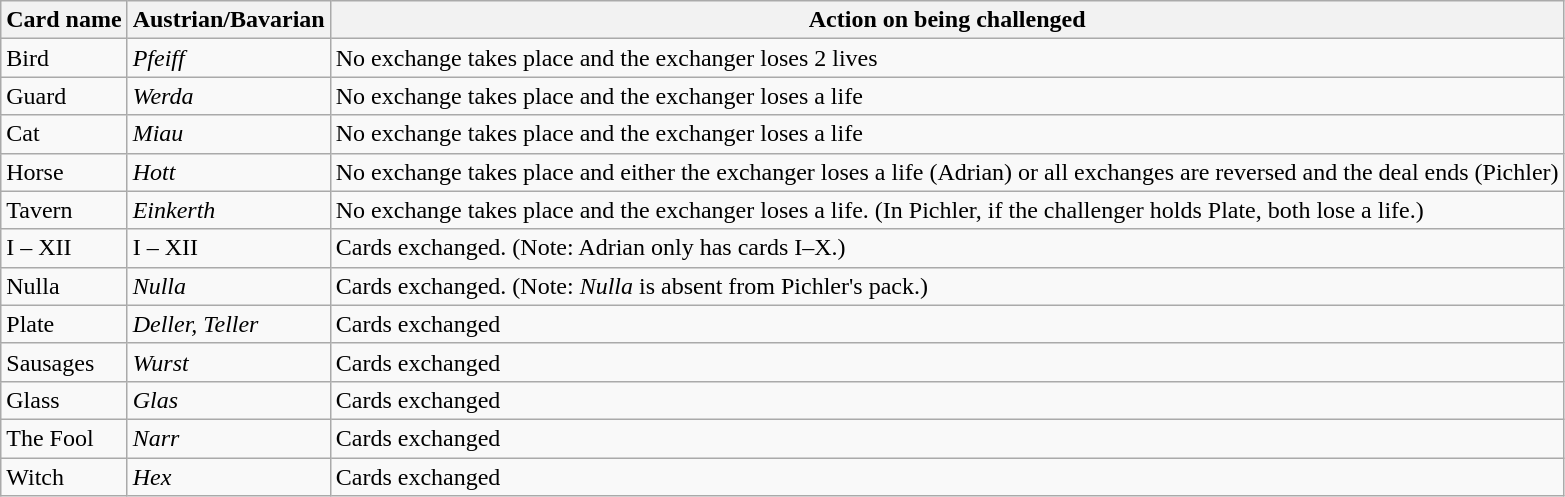<table class="wikitable">
<tr>
<th>Card name</th>
<th>Austrian/Bavarian</th>
<th>Action on being challenged</th>
</tr>
<tr>
<td>Bird</td>
<td><em>Pfeiff</em></td>
<td>No exchange takes place and the exchanger loses 2 lives</td>
</tr>
<tr>
<td>Guard</td>
<td><em>Werda</em></td>
<td>No exchange takes place and the exchanger loses a life</td>
</tr>
<tr>
<td>Cat</td>
<td><em>Miau</em></td>
<td>No exchange takes place and the exchanger loses a life</td>
</tr>
<tr>
<td>Horse</td>
<td><em>Hott</em></td>
<td>No exchange takes place and either the exchanger loses a life (Adrian) or all exchanges are reversed and the deal ends (Pichler)</td>
</tr>
<tr>
<td>Tavern</td>
<td><em>Einkerth</em></td>
<td>No exchange takes place and the exchanger loses a life. (In Pichler, if the challenger holds Plate, both lose a life.)</td>
</tr>
<tr>
<td>I – XII</td>
<td>I – XII</td>
<td>Cards exchanged. (Note: Adrian only has cards I–X.)</td>
</tr>
<tr>
<td>Nulla</td>
<td><em>Nulla</em></td>
<td>Cards exchanged. (Note: <em>Nulla</em> is absent from Pichler's pack.)</td>
</tr>
<tr>
<td>Plate</td>
<td><em>Deller, Teller</em></td>
<td>Cards exchanged</td>
</tr>
<tr>
<td>Sausages</td>
<td><em>Wurst</em></td>
<td>Cards exchanged</td>
</tr>
<tr>
<td>Glass</td>
<td><em>Glas</em></td>
<td>Cards exchanged</td>
</tr>
<tr>
<td>The Fool</td>
<td><em>Narr</em></td>
<td>Cards exchanged</td>
</tr>
<tr>
<td>Witch</td>
<td><em>Hex</em></td>
<td>Cards exchanged</td>
</tr>
</table>
